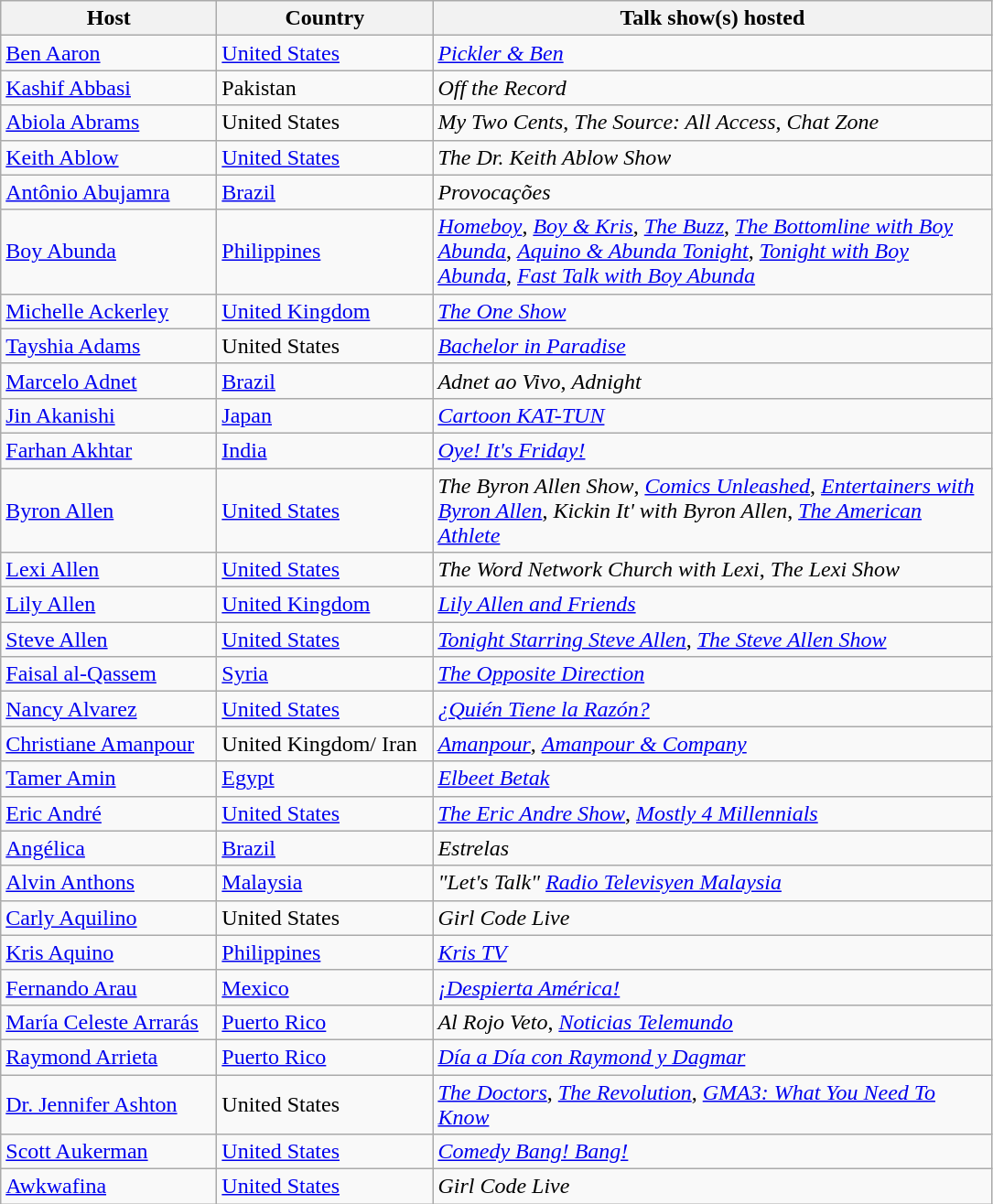<table class="wikitable">
<tr>
<th width="150">Host</th>
<th width="150">Country</th>
<th width="400">Talk show(s) hosted</th>
</tr>
<tr>
<td><a href='#'>Ben Aaron</a></td>
<td> <a href='#'>United States</a></td>
<td><em><a href='#'>Pickler & Ben</a></em></td>
</tr>
<tr>
<td><a href='#'>Kashif Abbasi</a></td>
<td> Pakistan</td>
<td><em>Off the Record</em></td>
</tr>
<tr>
<td><a href='#'>Abiola Abrams</a></td>
<td> United States</td>
<td><em>My Two Cents</em>, <em>The Source: All Access</em>, <em>Chat Zone</em></td>
</tr>
<tr>
<td><a href='#'>Keith Ablow</a></td>
<td> <a href='#'>United States</a></td>
<td><em>The Dr. Keith Ablow Show</em></td>
</tr>
<tr>
<td><a href='#'>Antônio Abujamra</a></td>
<td> <a href='#'>Brazil</a></td>
<td><em>Provocações</em></td>
</tr>
<tr>
<td><a href='#'>Boy Abunda</a></td>
<td> <a href='#'>Philippines</a></td>
<td><em><a href='#'>Homeboy</a></em>, <em><a href='#'>Boy & Kris</a></em>, <em><a href='#'>The Buzz</a></em>, <em><a href='#'>The Bottomline with Boy Abunda</a></em>, <em><a href='#'>Aquino & Abunda Tonight</a></em>, <em><a href='#'>Tonight with Boy Abunda</a></em>, <em><a href='#'>Fast Talk with Boy Abunda</a></em></td>
</tr>
<tr>
<td><a href='#'>Michelle Ackerley</a></td>
<td> <a href='#'>United Kingdom</a></td>
<td><em><a href='#'>The One Show</a></em></td>
</tr>
<tr>
<td><a href='#'>Tayshia Adams</a></td>
<td> United States</td>
<td><em><a href='#'>Bachelor in Paradise</a></em></td>
</tr>
<tr>
<td><a href='#'>Marcelo Adnet</a></td>
<td> <a href='#'>Brazil</a></td>
<td><em>Adnet ao Vivo</em>, <em>Adnight</em></td>
</tr>
<tr>
<td><a href='#'>Jin Akanishi</a></td>
<td> <a href='#'>Japan</a></td>
<td><em><a href='#'>Cartoon KAT-TUN</a></em></td>
</tr>
<tr>
<td><a href='#'>Farhan Akhtar</a></td>
<td> <a href='#'>India</a></td>
<td><em><a href='#'>Oye! It's Friday!</a></em></td>
</tr>
<tr>
<td><a href='#'>Byron Allen</a></td>
<td> <a href='#'>United States</a></td>
<td><em>The Byron Allen Show</em>, <em><a href='#'>Comics Unleashed</a></em>, <em><a href='#'>Entertainers with Byron Allen</a></em>, <em>Kickin It' with Byron Allen</em>, <em><a href='#'>The American Athlete</a></em></td>
</tr>
<tr>
<td><a href='#'>Lexi Allen</a></td>
<td> <a href='#'>United States</a></td>
<td><em>The Word Network Church with Lexi</em>, <em>The Lexi Show</em></td>
</tr>
<tr>
<td><a href='#'>Lily Allen</a></td>
<td> <a href='#'>United Kingdom</a></td>
<td><em><a href='#'>Lily Allen and Friends</a></em></td>
</tr>
<tr>
<td><a href='#'>Steve Allen</a></td>
<td> <a href='#'>United States</a></td>
<td><em><a href='#'>Tonight Starring Steve Allen</a></em>, <em><a href='#'>The Steve Allen Show</a></em></td>
</tr>
<tr>
<td><a href='#'>Faisal al-Qassem</a></td>
<td> <a href='#'>Syria</a></td>
<td><em><a href='#'>The Opposite Direction</a></em></td>
</tr>
<tr>
<td><a href='#'>Nancy Alvarez</a></td>
<td> <a href='#'>United States</a></td>
<td><em><a href='#'>¿Quién Tiene la Razón?</a></em></td>
</tr>
<tr>
<td><a href='#'>Christiane Amanpour</a></td>
<td> United Kingdom/ Iran</td>
<td><em><a href='#'>Amanpour</a></em>, <em><a href='#'>Amanpour & Company</a></em></td>
</tr>
<tr>
<td><a href='#'>Tamer Amin</a></td>
<td> <a href='#'>Egypt</a></td>
<td><em><a href='#'>Elbeet Betak</a></em></td>
</tr>
<tr>
<td><a href='#'>Eric André</a></td>
<td> <a href='#'>United States</a></td>
<td><em><a href='#'>The Eric Andre Show</a></em>, <em><a href='#'>Mostly 4 Millennials</a></em></td>
</tr>
<tr>
<td><a href='#'>Angélica</a></td>
<td> <a href='#'>Brazil</a></td>
<td><em>Estrelas</em></td>
</tr>
<tr>
<td><a href='#'>Alvin Anthons</a></td>
<td> <a href='#'>Malaysia</a></td>
<td><em>"Let's Talk" <a href='#'>Radio Televisyen Malaysia</a></em></td>
</tr>
<tr>
<td><a href='#'>Carly Aquilino</a></td>
<td> United States</td>
<td><em>Girl Code Live</em></td>
</tr>
<tr>
<td><a href='#'>Kris Aquino</a></td>
<td> <a href='#'>Philippines</a></td>
<td><em><a href='#'>Kris TV</a></em></td>
</tr>
<tr>
<td><a href='#'>Fernando Arau</a></td>
<td> <a href='#'>Mexico</a></td>
<td><em><a href='#'>¡Despierta América!</a></em></td>
</tr>
<tr>
<td><a href='#'>María Celeste Arrarás</a></td>
<td> <a href='#'>Puerto Rico</a></td>
<td><em>Al Rojo Veto</em>, <em><a href='#'>Noticias Telemundo</a></em></td>
</tr>
<tr>
<td><a href='#'>Raymond Arrieta</a></td>
<td> <a href='#'>Puerto Rico</a></td>
<td><em><a href='#'>Día a Día con Raymond y Dagmar</a></em></td>
</tr>
<tr>
<td><a href='#'>Dr. Jennifer Ashton</a></td>
<td> United States</td>
<td><em><a href='#'>The Doctors</a></em>, <em><a href='#'>The Revolution</a></em>, <em><a href='#'>GMA3: What You Need To Know</a></em></td>
</tr>
<tr>
<td><a href='#'>Scott Aukerman</a></td>
<td> <a href='#'>United States</a></td>
<td><em><a href='#'>Comedy Bang! Bang!</a></em></td>
</tr>
<tr>
<td><a href='#'>Awkwafina</a></td>
<td> <a href='#'>United States</a></td>
<td><em>Girl Code Live</em></td>
</tr>
</table>
